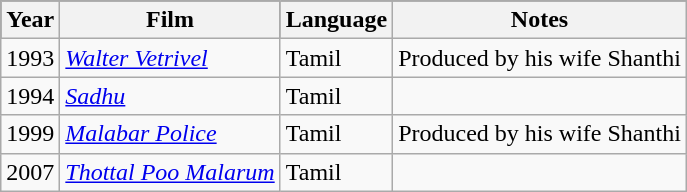<table class="wikitable sortable">
<tr style="background:#000;">
<th>Year</th>
<th>Film</th>
<th>Language</th>
<th class=unsortable>Notes</th>
</tr>
<tr>
<td>1993</td>
<td><em><a href='#'>Walter Vetrivel</a></em></td>
<td>Tamil</td>
<td>Produced by his wife Shanthi</td>
</tr>
<tr>
<td>1994</td>
<td><em><a href='#'>Sadhu</a></em></td>
<td>Tamil</td>
<td></td>
</tr>
<tr>
<td>1999</td>
<td><em><a href='#'>Malabar Police</a></em></td>
<td>Tamil</td>
<td>Produced by his wife Shanthi</td>
</tr>
<tr>
<td>2007</td>
<td><em><a href='#'>Thottal Poo Malarum</a></em></td>
<td>Tamil</td>
<td></td>
</tr>
</table>
